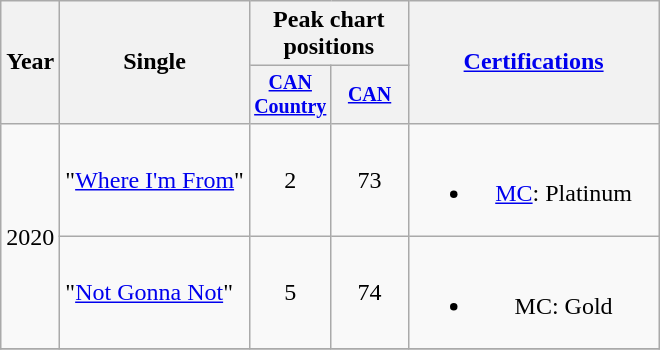<table class="wikitable" style="text-align:center;">
<tr>
<th rowspan="2">Year</th>
<th rowspan="2">Single</th>
<th colspan="2">Peak chart<br>positions</th>
<th rowspan="2" style="width:10em;"><a href='#'>Certifications</a></th>
</tr>
<tr style="font-size:smaller;">
<th width="45"><a href='#'>CAN Country</a><br></th>
<th width="45"><a href='#'>CAN</a><br></th>
</tr>
<tr>
<td rowspan="2">2020</td>
<td align="left">"<a href='#'>Where I'm From</a>"</td>
<td>2</td>
<td>73</td>
<td><br><ul><li><a href='#'>MC</a>: Platinum</li></ul></td>
</tr>
<tr>
<td align="left">"<a href='#'>Not Gonna Not</a>"</td>
<td>5</td>
<td>74</td>
<td><br><ul><li>MC: Gold</li></ul></td>
</tr>
<tr>
</tr>
</table>
